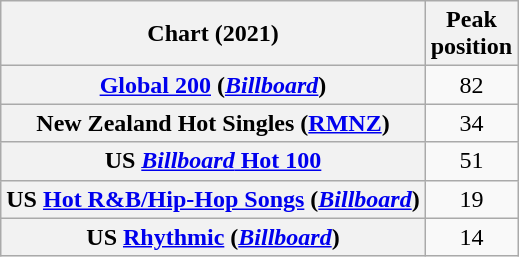<table class="wikitable sortable plainrowheaders" style="text-align:center">
<tr>
<th scope="col">Chart (2021)</th>
<th scope="col">Peak<br>position</th>
</tr>
<tr>
<th scope="row"><a href='#'>Global 200</a> (<a href='#'><em>Billboard</em></a>)</th>
<td>82</td>
</tr>
<tr>
<th scope="row">New Zealand Hot Singles (<a href='#'>RMNZ</a>)</th>
<td>34</td>
</tr>
<tr>
<th scope="row">US <a href='#'><em>Billboard</em> Hot 100</a></th>
<td>51</td>
</tr>
<tr>
<th scope="row">US <a href='#'>Hot R&B/Hip-Hop Songs</a> (<em><a href='#'>Billboard</a></em>)</th>
<td>19</td>
</tr>
<tr>
<th scope="row">US <a href='#'>Rhythmic</a> (<em><a href='#'>Billboard</a></em>)</th>
<td>14</td>
</tr>
</table>
